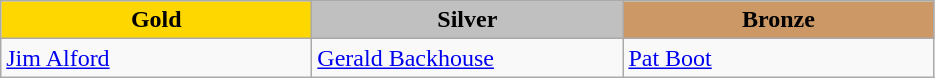<table class="wikitable" style="text-align:left">
<tr align="center">
<td width=200 bgcolor=gold><strong>Gold</strong></td>
<td width=200 bgcolor=silver><strong>Silver</strong></td>
<td width=200 bgcolor=CC9966><strong>Bronze</strong></td>
</tr>
<tr>
<td><a href='#'>Jim Alford</a><br><em></em></td>
<td><a href='#'>Gerald Backhouse</a><br><em></em></td>
<td><a href='#'>Pat Boot</a><br><em></em></td>
</tr>
</table>
